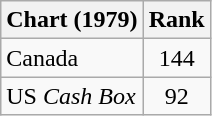<table class="wikitable">
<tr>
<th>Chart (1979)</th>
<th style="text-align:center;">Rank</th>
</tr>
<tr>
<td>Canada </td>
<td style="text-align:center;">144</td>
</tr>
<tr>
<td>US <em>Cash Box</em> </td>
<td style="text-align:center;">92</td>
</tr>
</table>
